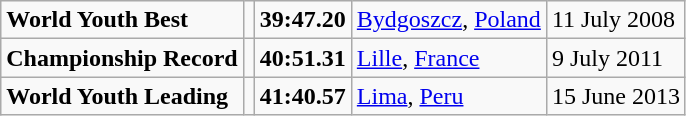<table class="wikitable">
<tr>
<td><strong>World Youth Best</strong></td>
<td></td>
<td><strong>39:47.20</strong></td>
<td><a href='#'>Bydgoszcz</a>, <a href='#'>Poland</a></td>
<td>11 July 2008</td>
</tr>
<tr>
<td><strong>Championship Record</strong></td>
<td></td>
<td><strong>40:51.31</strong></td>
<td><a href='#'>Lille</a>, <a href='#'>France</a></td>
<td>9 July 2011</td>
</tr>
<tr>
<td><strong>World Youth Leading</strong></td>
<td></td>
<td><strong>41:40.57</strong></td>
<td><a href='#'>Lima</a>, <a href='#'>Peru</a></td>
<td>15 June 2013</td>
</tr>
</table>
